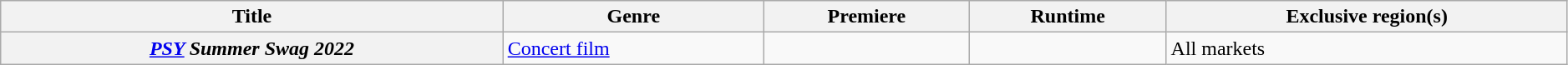<table class="wikitable plainrowheaders sortable" style="width:99%;">
<tr>
<th>Title</th>
<th>Genre</th>
<th>Premiere</th>
<th>Runtime</th>
<th>Exclusive region(s)</th>
</tr>
<tr>
<th scope="row"><em><a href='#'>PSY</a> Summer Swag 2022</em></th>
<td><a href='#'>Concert film</a></td>
<td></td>
<td></td>
<td>All markets<br></td>
</tr>
</table>
